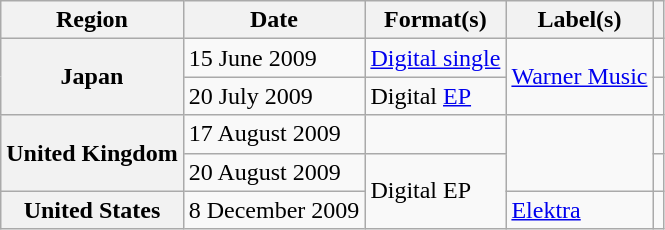<table class="wikitable plainrowheaders">
<tr>
<th scope="col">Region</th>
<th scope="col">Date</th>
<th scope="col">Format(s)</th>
<th scope="col">Label(s)</th>
<th scope="col"></th>
</tr>
<tr>
<th scope="row" rowspan="2">Japan</th>
<td>15 June 2009</td>
<td><a href='#'>Digital single</a></td>
<td rowspan="2"><a href='#'>Warner Music</a></td>
<td></td>
</tr>
<tr>
<td>20 July 2009</td>
<td>Digital <a href='#'>EP</a></td>
<td></td>
</tr>
<tr>
<th scope="row" rowspan="2">United Kingdom</th>
<td>17 August 2009</td>
<td></td>
<td rowspan="2"></td>
<td></td>
</tr>
<tr>
<td>20 August 2009</td>
<td rowspan="2">Digital EP</td>
<td></td>
</tr>
<tr>
<th scope="row">United States</th>
<td>8 December 2009</td>
<td><a href='#'>Elektra</a></td>
<td></td>
</tr>
</table>
